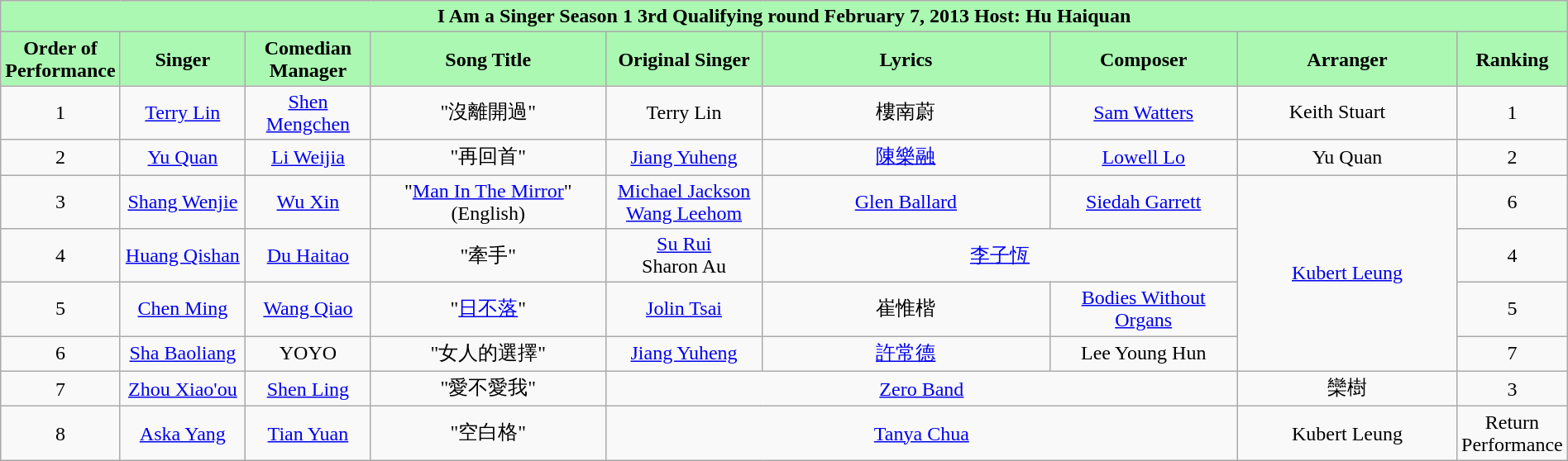<table class="wikitable sortable mw-collapsible" width="100%" style="text-align:center">
<tr align=center style="background:#ABF8B2">
<td colspan="9"><div><strong>I Am a Singer Season 1 3rd Qualifying round February 7, 2013 Host: Hu Haiquan</strong></div></td>
</tr>
<tr align=center style="background:#ABF8B2">
<td style="width:5%"><strong>Order of Performance</strong></td>
<td style="width:8%"><strong>Singer</strong></td>
<td style="width:8%"><strong>Comedian Manager</strong></td>
<td style="width:15%"><strong>Song Title</strong></td>
<td style="width:10%"><strong>Original Singer</strong></td>
<td style=width:10%"><strong>Lyrics</strong></td>
<td style="width:12%"><strong>Composer</strong></td>
<td style="width:14%"><strong>Arranger</strong></td>
<td style="width:7%"><strong>Ranking</strong></td>
</tr>
<tr>
<td>1</td>
<td><a href='#'>Terry Lin</a></td>
<td><a href='#'>Shen Mengchen</a></td>
<td>"沒離開過"</td>
<td>Terry Lin</td>
<td>樓南蔚</td>
<td><a href='#'>Sam Watters</a></td>
<td>Keith Stuart　</td>
<td>1</td>
</tr>
<tr>
<td>2</td>
<td><a href='#'>Yu Quan</a></td>
<td><a href='#'>Li Weijia</a></td>
<td>"再回首"</td>
<td><a href='#'>Jiang Yuheng</a></td>
<td><a href='#'>陳樂融</a></td>
<td><a href='#'>Lowell Lo</a></td>
<td>Yu Quan</td>
<td>2</td>
</tr>
<tr>
<td>3</td>
<td><a href='#'>Shang Wenjie</a></td>
<td><a href='#'>Wu Xin</a></td>
<td>"<a href='#'>Man In The Mirror</a>" (English)</td>
<td><a href='#'>Michael Jackson</a><br><a href='#'>Wang Leehom</a></td>
<td><a href='#'>Glen Ballard</a></td>
<td><a href='#'>Siedah Garrett</a></td>
<td rowspan="4"><a href='#'>Kubert Leung</a></td>
<td>6</td>
</tr>
<tr>
<td>4</td>
<td><a href='#'>Huang Qishan</a></td>
<td><a href='#'>Du Haitao</a></td>
<td>"牽手"</td>
<td><a href='#'>Su Rui</a><br>Sharon Au</td>
<td colspan="2"><a href='#'>李子恆</a></td>
<td>4</td>
</tr>
<tr>
<td>5</td>
<td><a href='#'>Chen Ming</a></td>
<td><a href='#'>Wang Qiao</a></td>
<td>"<a href='#'>日不落</a>"</td>
<td><a href='#'>Jolin Tsai</a></td>
<td>崔惟楷</td>
<td><a href='#'>Bodies Without Organs</a></td>
<td>5</td>
</tr>
<tr>
<td>6</td>
<td><a href='#'>Sha Baoliang</a></td>
<td>YOYO</td>
<td>"女人的選擇"</td>
<td><a href='#'>Jiang Yuheng</a></td>
<td><a href='#'>許常德</a></td>
<td>Lee Young Hun</td>
<td>7</td>
</tr>
<tr>
<td>7</td>
<td><a href='#'>Zhou Xiao'ou</a></td>
<td><a href='#'>Shen Ling</a></td>
<td>"愛不愛我"</td>
<td colspan="3"><a href='#'>Zero Band</a></td>
<td>欒樹</td>
<td>3</td>
</tr>
<tr>
<td>8</td>
<td><a href='#'>Aska Yang</a></td>
<td><a href='#'>Tian Yuan</a></td>
<td>"空白格"</td>
<td colspan="3"><a href='#'>Tanya Chua</a></td>
<td>Kubert Leung</td>
<td>Return Performance</td>
</tr>
</table>
